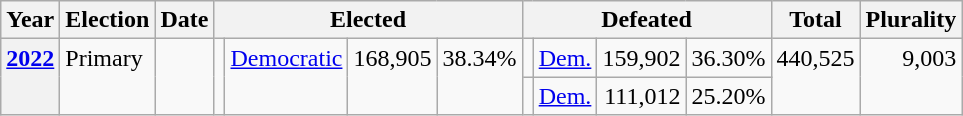<table class="wikitable">
<tr>
<th>Year</th>
<th>Election</th>
<th>Date</th>
<th colspan="4">Elected</th>
<th colspan="4">Defeated</th>
<th>Total</th>
<th>Plurality</th>
</tr>
<tr>
<th rowspan="2" valign="top"><a href='#'>2022</a></th>
<td rowspan="2" valign="top">Primary</td>
<td rowspan="2" valign="top"></td>
<td rowspan="2" valign="top"></td>
<td rowspan="2" valign="top" ><a href='#'>Democratic</a></td>
<td rowspan="2" valign="top" align="right">168,905</td>
<td rowspan="2" valign="top" align="right">38.34%</td>
<td valign="top"></td>
<td valign="top" ><a href='#'>Dem.</a></td>
<td valign="top" align="right">159,902</td>
<td valign="top" align="right">36.30%</td>
<td rowspan="2" valign="top" align="right">440,525</td>
<td rowspan="2" valign="top" align="right">9,003</td>
</tr>
<tr>
<td valign="top"></td>
<td valign="top" ><a href='#'>Dem.</a></td>
<td valign="top" align="right">111,012</td>
<td valign="top" align="right">25.20%</td>
</tr>
</table>
